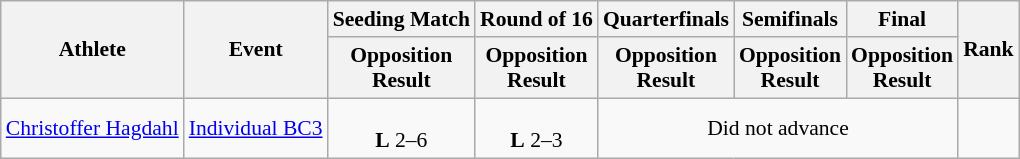<table class="wikitable" style="font-size:90%;">
<tr>
<th rowspan="2">Athlete</th>
<th rowspan="2">Event</th>
<th>Seeding Match</th>
<th>Round of 16</th>
<th>Quarterfinals</th>
<th>Semifinals</th>
<th>Final</th>
<th rowspan="2">Rank</th>
</tr>
<tr>
<th>Opposition<br>Result</th>
<th>Opposition<br>Result</th>
<th>Opposition<br>Result</th>
<th>Opposition<br>Result</th>
<th>Opposition<br>Result</th>
</tr>
<tr>
<td><a href='#'>Christoffer Hagdahl</a></td>
<td><a href='#'>Individual BC3</a></td>
<td align="center"><br><strong>L</strong> 2–6</td>
<td align="center"><br><strong>L</strong> 2–3</td>
<td colspan=3 align="center">Did not advance</td>
<td align="center"></td>
</tr>
</table>
